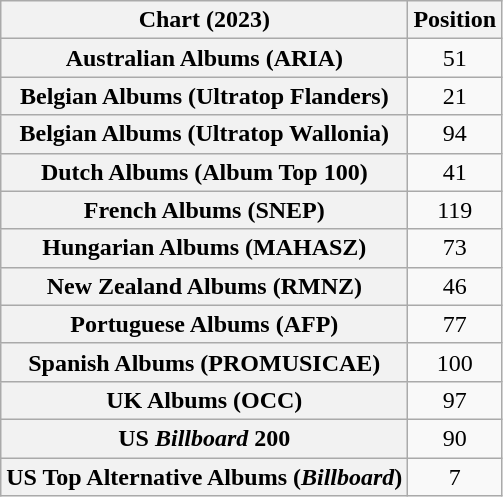<table class="wikitable plainrowheaders sortable" style="text-align:center">
<tr>
<th scope="col">Chart (2023)</th>
<th scope="col">Position</th>
</tr>
<tr>
<th scope="row">Australian Albums (ARIA)</th>
<td>51</td>
</tr>
<tr>
<th scope="row">Belgian Albums (Ultratop Flanders)</th>
<td>21</td>
</tr>
<tr>
<th scope="row">Belgian Albums (Ultratop Wallonia)</th>
<td>94</td>
</tr>
<tr>
<th scope="row">Dutch Albums (Album Top 100)</th>
<td>41</td>
</tr>
<tr>
<th scope="row">French Albums (SNEP)</th>
<td>119</td>
</tr>
<tr>
<th scope="row">Hungarian Albums (MAHASZ)</th>
<td>73</td>
</tr>
<tr>
<th scope="row">New Zealand Albums (RMNZ)</th>
<td>46</td>
</tr>
<tr>
<th scope="row">Portuguese Albums (AFP)</th>
<td>77</td>
</tr>
<tr>
<th scope="row">Spanish Albums (PROMUSICAE)</th>
<td>100</td>
</tr>
<tr>
<th scope="row">UK Albums (OCC)</th>
<td>97</td>
</tr>
<tr>
<th scope="row">US <em>Billboard</em> 200</th>
<td>90</td>
</tr>
<tr>
<th scope="row">US Top Alternative Albums (<em>Billboard</em>)</th>
<td>7</td>
</tr>
</table>
